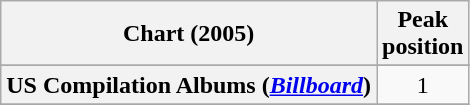<table class="wikitable sortable plainrowheaders" style="text-align:center">
<tr>
<th scope="col">Chart (2005)</th>
<th scope="col">Peak<br> position</th>
</tr>
<tr>
</tr>
<tr>
</tr>
<tr>
</tr>
<tr>
<th scope="row">US Compilation Albums (<em><a href='#'>Billboard</a></em>)</th>
<td>1</td>
</tr>
<tr>
</tr>
</table>
